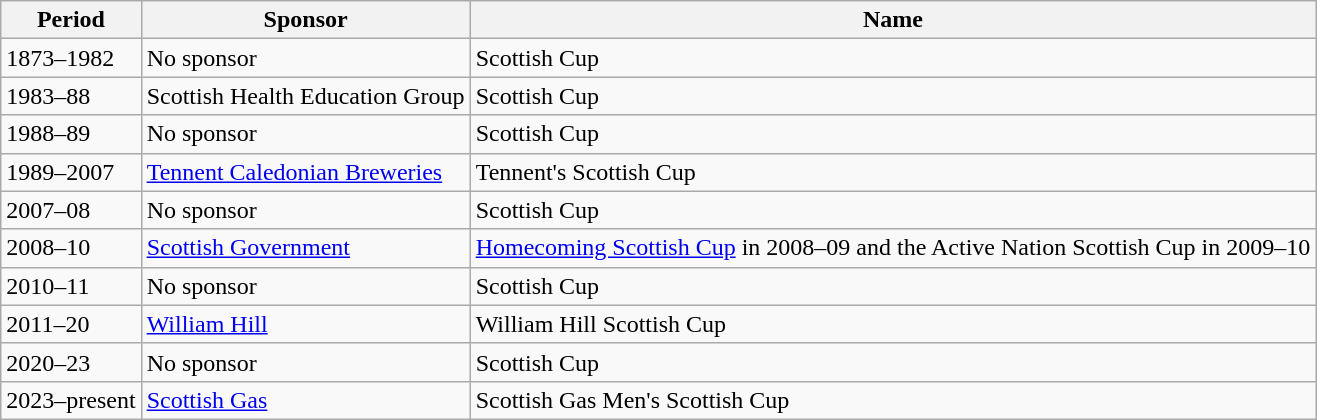<table class="wikitable" style="text-align:left;margin-left:1em;float:center">
<tr>
<th>Period</th>
<th>Sponsor</th>
<th>Name</th>
</tr>
<tr>
<td>1873–1982</td>
<td>No sponsor</td>
<td>Scottish Cup</td>
</tr>
<tr>
<td>1983–88</td>
<td>Scottish Health Education Group</td>
<td>Scottish Cup</td>
</tr>
<tr>
<td>1988–89</td>
<td>No sponsor</td>
<td>Scottish Cup</td>
</tr>
<tr>
<td>1989–2007</td>
<td><a href='#'>Tennent Caledonian Breweries</a></td>
<td>Tennent's Scottish Cup</td>
</tr>
<tr>
<td>2007–08</td>
<td>No sponsor</td>
<td>Scottish Cup</td>
</tr>
<tr>
<td>2008–10</td>
<td><a href='#'>Scottish Government</a></td>
<td><a href='#'>Homecoming Scottish Cup</a> in 2008–09 and the Active Nation Scottish Cup in 2009–10</td>
</tr>
<tr>
<td>2010–11</td>
<td>No sponsor</td>
<td>Scottish Cup</td>
</tr>
<tr>
<td>2011–20</td>
<td><a href='#'>William Hill</a></td>
<td>William Hill Scottish Cup</td>
</tr>
<tr>
<td>2020–23</td>
<td>No sponsor</td>
<td>Scottish Cup</td>
</tr>
<tr>
<td>2023–present</td>
<td><a href='#'>Scottish Gas</a></td>
<td>Scottish Gas Men's Scottish Cup</td>
</tr>
</table>
